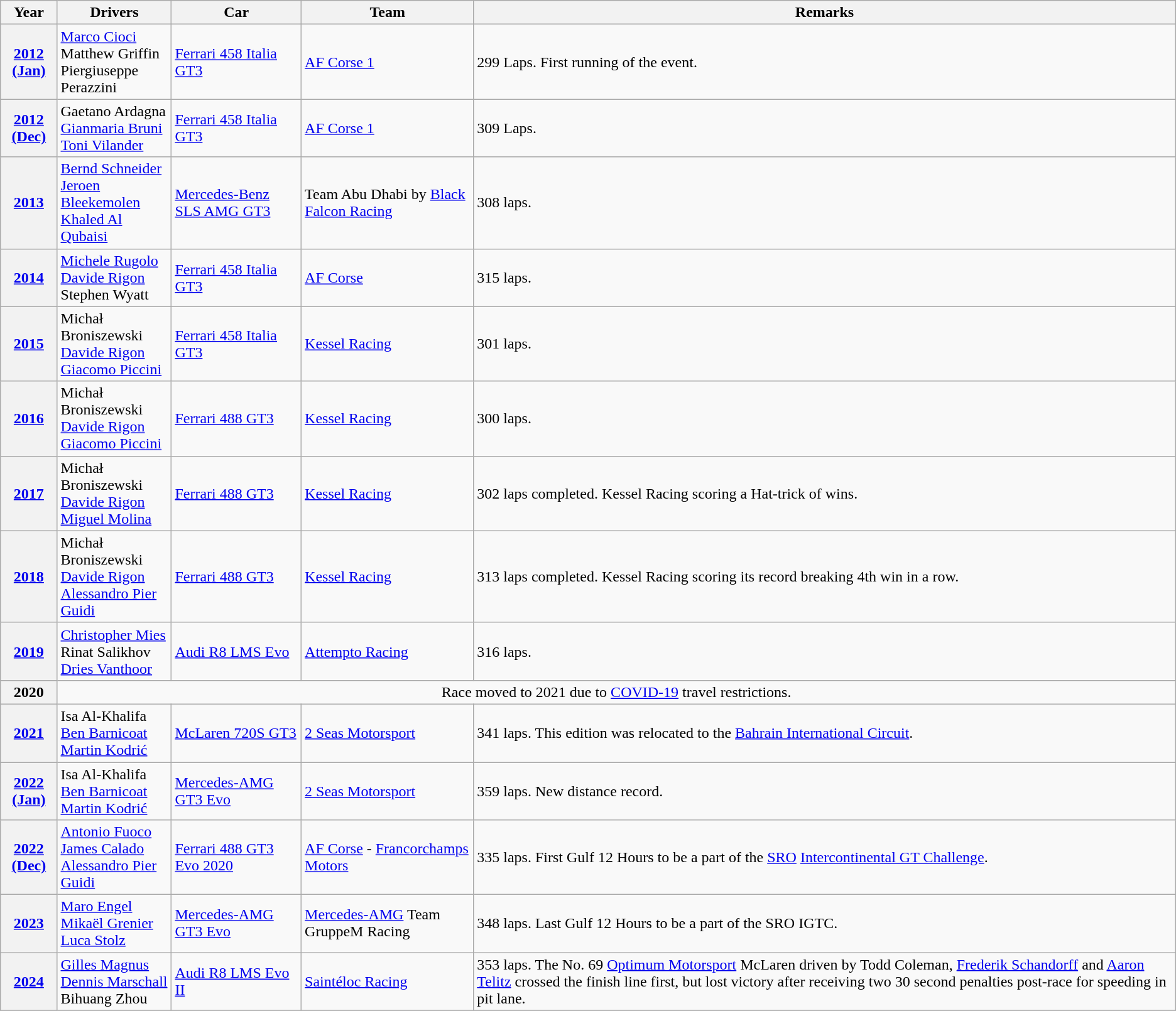<table class="sortable wikitable">
<tr>
<th>Year</th>
<th>Drivers</th>
<th>Car</th>
<th>Team</th>
<th>Remarks</th>
</tr>
<tr>
<th><a href='#'>2012 (Jan)</a></th>
<td> <a href='#'>Marco Cioci</a><br> Matthew Griffin<br> Piergiuseppe Perazzini</td>
<td><a href='#'>Ferrari 458 Italia GT3</a></td>
<td> <a href='#'>AF Corse 1</a></td>
<td>299 Laps. First running of the event.</td>
</tr>
<tr>
<th><a href='#'>2012 (Dec)</a></th>
<td> Gaetano Ardagna<br> <a href='#'>Gianmaria Bruni</a><br> <a href='#'>Toni Vilander</a></td>
<td><a href='#'>Ferrari 458 Italia GT3</a></td>
<td> <a href='#'>AF Corse 1</a></td>
<td>309 Laps.</td>
</tr>
<tr>
<th><a href='#'>2013</a></th>
<td> <a href='#'>Bernd Schneider</a><br> <a href='#'>Jeroen Bleekemolen</a><br> <a href='#'>Khaled Al Qubaisi</a></td>
<td><a href='#'>Mercedes-Benz SLS AMG GT3</a></td>
<td> Team Abu Dhabi by <a href='#'>Black Falcon Racing</a></td>
<td>308 laps.</td>
</tr>
<tr>
<th><a href='#'>2014</a></th>
<td> <a href='#'>Michele Rugolo</a><br> <a href='#'>Davide Rigon</a><br> Stephen Wyatt</td>
<td><a href='#'>Ferrari 458 Italia GT3</a></td>
<td> <a href='#'>AF Corse</a></td>
<td>315 laps.</td>
</tr>
<tr>
<th><a href='#'>2015</a></th>
<td> Michał Broniszewski<br> <a href='#'>Davide Rigon</a><br> <a href='#'>Giacomo Piccini</a></td>
<td><a href='#'>Ferrari 458 Italia GT3</a></td>
<td> <a href='#'>Kessel Racing</a></td>
<td>301 laps.</td>
</tr>
<tr>
<th><a href='#'>2016</a></th>
<td> Michał Broniszewski<br> <a href='#'>Davide Rigon</a><br> <a href='#'>Giacomo Piccini</a></td>
<td><a href='#'>Ferrari 488 GT3</a></td>
<td> <a href='#'>Kessel Racing</a></td>
<td>300 laps.</td>
</tr>
<tr>
<th><a href='#'>2017</a></th>
<td> Michał Broniszewski<br> <a href='#'>Davide Rigon</a><br> <a href='#'>Miguel Molina</a></td>
<td><a href='#'>Ferrari 488 GT3</a></td>
<td> <a href='#'>Kessel Racing</a></td>
<td>302 laps completed. Kessel Racing scoring a Hat-trick of wins.</td>
</tr>
<tr>
<th><a href='#'>2018</a></th>
<td> Michał Broniszewski<br> <a href='#'>Davide Rigon</a><br> <a href='#'>Alessandro Pier Guidi</a></td>
<td><a href='#'>Ferrari 488 GT3</a></td>
<td> <a href='#'>Kessel Racing</a></td>
<td>313 laps completed. Kessel Racing scoring its record breaking 4th win in a row.</td>
</tr>
<tr>
<th><a href='#'>2019</a></th>
<td> <a href='#'>Christopher Mies</a><br> Rinat Salikhov<br> <a href='#'>Dries Vanthoor</a></td>
<td><a href='#'>Audi R8 LMS Evo</a></td>
<td> <a href='#'>Attempto Racing</a></td>
<td>316 laps.</td>
</tr>
<tr>
<th>2020</th>
<td colspan=9 align="center">Race moved to 2021 due to <a href='#'>COVID-19</a> travel restrictions.</td>
</tr>
<tr>
<th><a href='#'>2021</a></th>
<td> Isa Al-Khalifa<br> <a href='#'>Ben Barnicoat</a><br> <a href='#'>Martin Kodrić</a></td>
<td><a href='#'>McLaren 720S GT3</a></td>
<td> <a href='#'>2 Seas Motorsport</a></td>
<td>341 laps. This edition was relocated to the <a href='#'>Bahrain International Circuit</a>.</td>
</tr>
<tr>
<th><a href='#'>2022 (Jan)</a></th>
<td> Isa Al-Khalifa<br> <a href='#'>Ben Barnicoat</a><br> <a href='#'>Martin Kodrić</a></td>
<td><a href='#'>Mercedes-AMG GT3 Evo</a></td>
<td> <a href='#'>2 Seas Motorsport</a></td>
<td>359 laps. New distance record.</td>
</tr>
<tr>
<th><a href='#'>2022 (Dec)</a></th>
<td> <a href='#'>Antonio Fuoco</a><br> <a href='#'>James Calado</a><br> <a href='#'>Alessandro Pier Guidi</a></td>
<td><a href='#'>Ferrari 488 GT3 Evo 2020</a></td>
<td> <a href='#'>AF Corse</a> - <a href='#'>Francorchamps Motors</a></td>
<td>335 laps. First Gulf 12 Hours to be a part of the <a href='#'>SRO</a> <a href='#'>Intercontinental GT Challenge</a>.</td>
</tr>
<tr>
<th><a href='#'>2023</a></th>
<td> <a href='#'>Maro Engel</a><br> <a href='#'>Mikaël Grenier</a><br> <a href='#'>Luca Stolz</a></td>
<td><a href='#'>Mercedes-AMG GT3 Evo</a></td>
<td> <a href='#'>Mercedes-AMG</a> Team GruppeM Racing</td>
<td>348 laps. Last Gulf 12 Hours to be a part of the SRO IGTC.</td>
</tr>
<tr>
<th><a href='#'>2024</a></th>
<td> <a href='#'>Gilles Magnus</a><br> <a href='#'>Dennis Marschall</a><br> Bihuang Zhou</td>
<td><a href='#'>Audi R8 LMS Evo II</a></td>
<td> <a href='#'>Saintéloc Racing</a></td>
<td>353 laps. The No. 69 <a href='#'>Optimum Motorsport</a> McLaren driven by Todd Coleman, <a href='#'>Frederik Schandorff</a> and <a href='#'>Aaron Telitz</a> crossed the finish line first, but lost victory after receiving two 30 second penalties post-race for speeding in pit lane.</td>
</tr>
<tr>
</tr>
</table>
